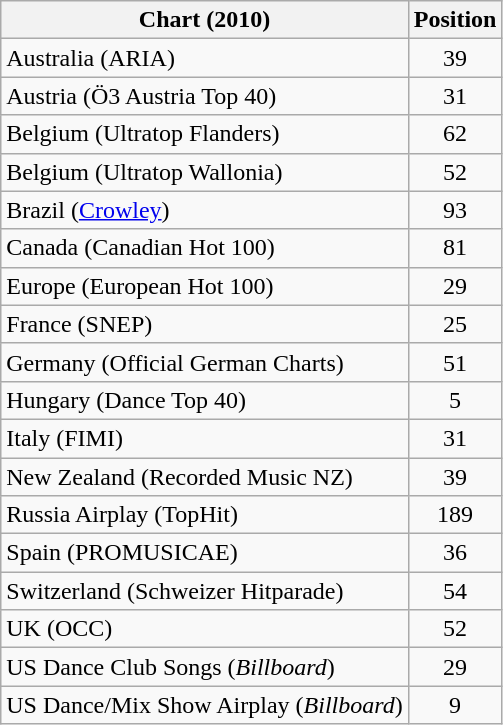<table class="wikitable sortable">
<tr>
<th>Chart (2010)</th>
<th>Position</th>
</tr>
<tr>
<td>Australia (ARIA)</td>
<td style="text-align:center;">39</td>
</tr>
<tr>
<td>Austria (Ö3 Austria Top 40)</td>
<td style="text-align:center;">31</td>
</tr>
<tr>
<td>Belgium (Ultratop Flanders)</td>
<td style="text-align:center;">62</td>
</tr>
<tr>
<td>Belgium (Ultratop Wallonia)</td>
<td style="text-align:center;">52</td>
</tr>
<tr>
<td>Brazil (<a href='#'>Crowley</a>)</td>
<td style="text-align:center;">93</td>
</tr>
<tr>
<td>Canada (Canadian Hot 100)</td>
<td style="text-align:center;">81</td>
</tr>
<tr>
<td>Europe (European Hot 100)</td>
<td style="text-align:center;">29</td>
</tr>
<tr>
<td>France (SNEP)</td>
<td style="text-align:center;">25</td>
</tr>
<tr>
<td>Germany (Official German Charts)</td>
<td style="text-align:center;">51</td>
</tr>
<tr>
<td>Hungary (Dance Top 40)</td>
<td style="text-align:center;">5</td>
</tr>
<tr>
<td>Italy (FIMI)</td>
<td style="text-align:center;">31</td>
</tr>
<tr>
<td>New Zealand (Recorded Music NZ)</td>
<td style="text-align:center;">39</td>
</tr>
<tr>
<td>Russia Airplay (TopHit)</td>
<td style="text-align:center;">189</td>
</tr>
<tr>
<td>Spain (PROMUSICAE)</td>
<td style="text-align:center;">36</td>
</tr>
<tr>
<td>Switzerland (Schweizer Hitparade)</td>
<td style="text-align:center;">54</td>
</tr>
<tr>
<td>UK (OCC)</td>
<td style="text-align:center;">52</td>
</tr>
<tr>
<td>US Dance Club Songs (<em>Billboard</em>)</td>
<td style="text-align:center;">29</td>
</tr>
<tr>
<td>US Dance/Mix Show Airplay (<em>Billboard</em>)</td>
<td style="text-align:center;">9</td>
</tr>
</table>
